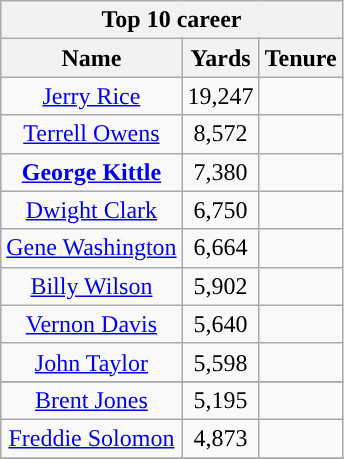<table class="wikitable" style="text-align:center">
<tr>
<th colspan="3"><strong>Top 10 career</strong></th>
</tr>
<tr>
<th><strong>Name</strong></th>
<th><strong>Yards</strong></th>
<th><strong>Tenure</strong></th>
</tr>
<tr>
<td><a href='#'>Jerry Rice</a></td>
<td>19,247</td>
<td></td>
</tr>
<tr>
<td><a href='#'>Terrell Owens</a></td>
<td>8,572</td>
<td></td>
</tr>
<tr>
<td><strong><a href='#'>George Kittle</a></strong></td>
<td>7,380</td>
<td></td>
</tr>
<tr>
<td><a href='#'>Dwight Clark</a></td>
<td>6,750</td>
<td></td>
</tr>
<tr>
<td><a href='#'>Gene Washington</a></td>
<td>6,664</td>
<td></td>
</tr>
<tr>
<td><a href='#'>Billy Wilson</a></td>
<td>5,902</td>
<td></td>
</tr>
<tr>
<td><a href='#'>Vernon Davis</a></td>
<td>5,640</td>
<td></td>
</tr>
<tr>
<td><a href='#'>John Taylor</a></td>
<td>5,598</td>
<td></td>
</tr>
<tr>
</tr>
<tr>
<td><a href='#'>Brent Jones</a></td>
<td>5,195</td>
<td></td>
</tr>
<tr>
<td><a href='#'>Freddie Solomon</a></td>
<td>4,873</td>
<td></td>
</tr>
<tr>
</tr>
</table>
